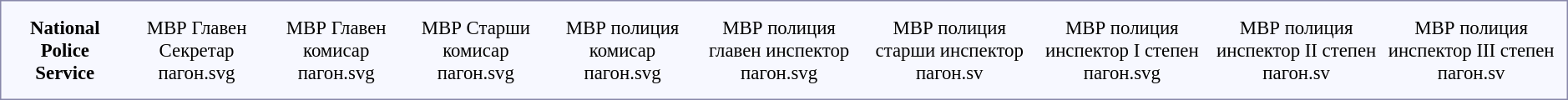<table style="border:1px solid #8888aa; background-color:#f7f8ff; padding:5px; font-size:95%; margin: 0px 12px 12px 0px;">
<tr style="text-align:center;">
<td rowspan=3> <strong>National Police Service</strong></td>
<td colspan=2 rowspan=3></td>
<td colspan=2></td>
<td colspan=2></td>
<td colspan=2></td>
<td colspan=2 rowspan=3></td>
<td colspan=2></td>
<td colspan=2></td>
<td colspan=2></td>
<td colspan=2></td>
<td colspan=3></td>
<td colspan=3></td>
</tr>
<tr style="text-align:center;">
<td colspan=2>МВР Главен Секретар пагон.svg</td>
<td colspan=2>МВР Главен комисар пагон.svg</td>
<td colspan=2>МВР Старши комисар пагон.svg</td>
<td colspan=2>МВР полиция комисар пагон.svg</td>
<td colspan=2>МВР полиция главен инспектор пагон.svg</td>
<td colspan=2>МВР полиция старши инспектор пагон.sv</td>
<td colspan=2>МВР полиция инспектор I степен пагон.svg</td>
<td colspan=3>МВР полиция инспектор II степен пагон.sv</td>
<td colspan=3>МВР полиция инспектор III степен пагон.sv</td>
</tr>
<tr style="text-align:center;">
<td colspan=2></td>
<td colspan=2></td>
<td colspan=2></td>
<td colspan=2></td>
<td colspan=2></td>
<td colspan=2></td>
<td colspan=2></td>
<td colspan=3></td>
<td colspan=3></td>
</tr>
</table>
